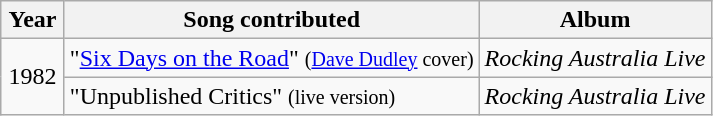<table class="wikitable">
<tr>
<th style="width:35px;">Year</th>
<th>Song contributed</th>
<th>Album</th>
</tr>
<tr>
<td style="text-align:center;" rowspan="2">1982</td>
<td>"<a href='#'>Six Days on the Road</a>" <small>(<a href='#'>Dave Dudley</a> cover)</small></td>
<td><em>Rocking Australia Live</em></td>
</tr>
<tr>
<td>"Unpublished Critics" <small>(live version)</small></td>
<td><em>Rocking Australia Live</em></td>
</tr>
</table>
